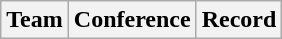<table class="wikitable">
<tr>
<th>Team</th>
<th>Conference</th>
<th>Record</th>
</tr>
</table>
